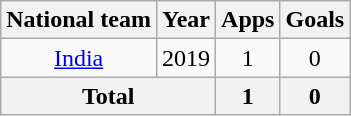<table class="wikitable" style="text-align:center">
<tr>
<th>National team</th>
<th>Year</th>
<th>Apps</th>
<th>Goals</th>
</tr>
<tr>
<td rowspan="1"><a href='#'>India</a></td>
<td>2019</td>
<td>1</td>
<td>0</td>
</tr>
<tr>
<th colspan="2">Total</th>
<th>1</th>
<th>0</th>
</tr>
</table>
